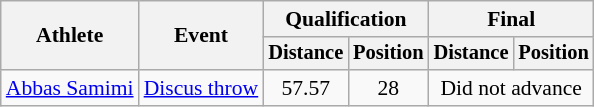<table class=wikitable style="font-size:90%">
<tr>
<th rowspan="2">Athlete</th>
<th rowspan="2">Event</th>
<th colspan="2">Qualification</th>
<th colspan="2">Final</th>
</tr>
<tr style="font-size:95%">
<th>Distance</th>
<th>Position</th>
<th>Distance</th>
<th>Position</th>
</tr>
<tr align=center>
<td align=left><a href='#'>Abbas Samimi</a></td>
<td align=left><a href='#'>Discus throw</a></td>
<td>57.57</td>
<td>28</td>
<td colspan=2>Did not advance</td>
</tr>
</table>
